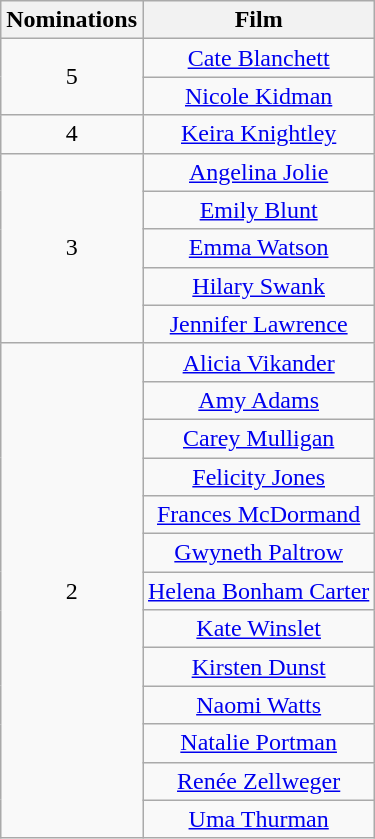<table class="wikitable" style="text-align: center">
<tr>
<th scope="col" width="55">Nominations</th>
<th scope="col">Film</th>
</tr>
<tr>
<td rowspan=2>5</td>
<td><a href='#'>Cate Blanchett</a></td>
</tr>
<tr>
<td><a href='#'>Nicole Kidman</a></td>
</tr>
<tr>
<td rowspan=1>4</td>
<td><a href='#'>Keira Knightley</a></td>
</tr>
<tr>
<td rowspan=5>3</td>
<td><a href='#'>Angelina Jolie</a></td>
</tr>
<tr>
<td><a href='#'>Emily Blunt</a></td>
</tr>
<tr>
<td><a href='#'>Emma Watson</a></td>
</tr>
<tr>
<td><a href='#'>Hilary Swank</a></td>
</tr>
<tr>
<td><a href='#'>Jennifer Lawrence</a></td>
</tr>
<tr>
<td rowspan=13>2</td>
<td><a href='#'>Alicia Vikander</a></td>
</tr>
<tr>
<td><a href='#'>Amy Adams</a></td>
</tr>
<tr>
<td><a href='#'>Carey Mulligan</a></td>
</tr>
<tr>
<td><a href='#'>Felicity Jones</a></td>
</tr>
<tr>
<td><a href='#'>Frances McDormand</a></td>
</tr>
<tr>
<td><a href='#'>Gwyneth Paltrow</a></td>
</tr>
<tr>
<td><a href='#'>Helena Bonham Carter</a></td>
</tr>
<tr>
<td><a href='#'>Kate Winslet</a></td>
</tr>
<tr>
<td><a href='#'>Kirsten Dunst</a></td>
</tr>
<tr>
<td><a href='#'>Naomi Watts</a></td>
</tr>
<tr>
<td><a href='#'>Natalie Portman</a></td>
</tr>
<tr>
<td><a href='#'>Renée Zellweger</a></td>
</tr>
<tr>
<td><a href='#'>Uma Thurman</a></td>
</tr>
</table>
